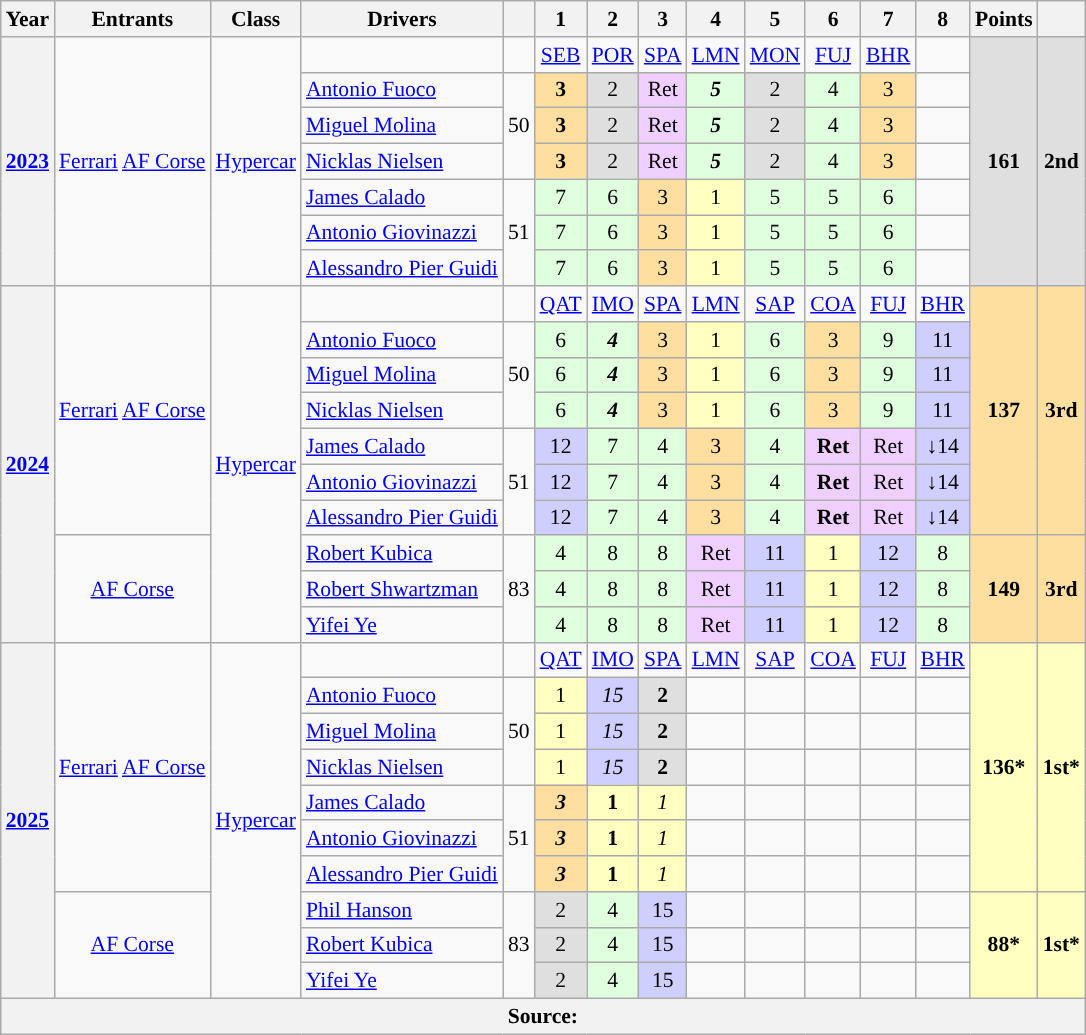<table class="wikitable" style="text-align:center; font-size:90%">
<tr>
<th>Year</th>
<th>Entrants</th>
<th>Class</th>
<th>Drivers</th>
<th></th>
<th>1</th>
<th>2</th>
<th>3</th>
<th>4</th>
<th>5</th>
<th>6</th>
<th>7</th>
<th>8</th>
<th>Points</th>
<th></th>
</tr>
<tr>
<th rowspan="7"><a href='#'>2023</a></th>
<td rowspan="7"><a href='#'>Ferrari</a> <a href='#'>AF Corse</a></td>
<td rowspan="7"><a href='#'>Hypercar</a></td>
<td></td>
<td></td>
<td><a href='#'>SEB</a></td>
<td><a href='#'>POR</a></td>
<td><a href='#'>SPA</a></td>
<td><a href='#'>LMN</a></td>
<td><a href='#'>MON</a></td>
<td><a href='#'>FUJ</a></td>
<td><a href='#'>BHR</a></td>
<td></td>
<th rowspan="7" style="background:#dfdfdf;”">161</th>
<th rowspan="7" style="background:#dfdfdf;”">2nd</th>
</tr>
<tr>
<td align="left" style="border-left:0px"> <a href='#'>Antonio Fuoco</a></td>
<td rowspan="3">50</td>
<td style="background:#ffdf9f;”"><strong>3</strong></td>
<td style="background:#dfdfdf;”">2</td>
<td style="background:#efcfff;">Ret</td>
<td style="background:#dfffdf;”"><strong><em>5</em></strong></td>
<td style="background:#dfdfdf;”">2</td>
<td style="background:#dfffdf;”">4</td>
<td style="background:#ffdf9f;”">3</td>
<td></td>
</tr>
<tr>
<td align="left" style="border-left:0px"> <a href='#'>Miguel Molina</a></td>
<td style="background:#ffdf9f;”"><strong>3</strong></td>
<td style="background:#dfdfdf;”">2</td>
<td style="background:#efcfff;">Ret</td>
<td style="background:#dfffdf;”"><strong><em>5</em></strong></td>
<td style="background:#dfdfdf;”">2</td>
<td style="background:#dfffdf;”">4</td>
<td style="background:#ffdf9f;”">3</td>
<td></td>
</tr>
<tr>
<td align="left" style="border-left:0px"> <a href='#'>Nicklas Nielsen</a></td>
<td style="background:#ffdf9f;”"><strong>3</strong></td>
<td style="background:#dfdfdf;”">2</td>
<td style="background:#efcfff;">Ret</td>
<td style="background:#dfffdf;”"><strong><em>5</em></strong></td>
<td style="background:#dfdfdf;”">2</td>
<td style="background:#dfffdf;”">4</td>
<td style="background:#ffdf9f;”">3</td>
<td></td>
</tr>
<tr>
<td align="left" style="border-left:0px"> <a href='#'>James Calado</a></td>
<td rowspan="3">51</td>
<td style="background:#dfffdf;”">7</td>
<td style="background:#dfffdf;”">6</td>
<td style="background:#ffdf9f;">3</td>
<td style="background:#ffffbf;”">1</td>
<td style="background:#dfffdf;”">5</td>
<td style="background:#dfffdf;”">5</td>
<td style="background:#dfffdf;”">6</td>
<td></td>
</tr>
<tr>
<td align="left" style="border-left:0px"> <a href='#'>Antonio Giovinazzi</a></td>
<td style="background:#dfffdf;”">7</td>
<td style="background:#dfffdf;”">6</td>
<td style="background:#ffdf9f;">3</td>
<td style="background:#ffffbf;”">1</td>
<td style="background:#dfffdf;”">5</td>
<td style="background:#dfffdf;”">5</td>
<td style="background:#dfffdf;”">6</td>
<td></td>
</tr>
<tr>
<td align="left" style="border-left:0px"> <a href='#'>Alessandro Pier Guidi</a></td>
<td style="background:#dfffdf;”">7</td>
<td style="background:#dfffdf;”">6</td>
<td style="background:#ffdf9f;">3</td>
<td style="background:#ffffbf;”">1</td>
<td style="background:#dfffdf;”">5</td>
<td style="background:#dfffdf;”">5</td>
<td style="background:#dfffdf;”">6</td>
<td></td>
</tr>
<tr>
<th rowspan="10"><a href='#'>2024</a></th>
<td rowspan="7"><a href='#'>Ferrari</a> <a href='#'>AF Corse</a></td>
<td rowspan="10"><a href='#'>Hypercar</a></td>
<td></td>
<td></td>
<td><a href='#'>QAT</a></td>
<td><a href='#'>IMO</a></td>
<td><a href='#'>SPA</a></td>
<td><a href='#'>LMN</a></td>
<td><a href='#'>SAP</a></td>
<td><a href='#'>COA</a></td>
<td><a href='#'>FUJ</a></td>
<td><a href='#'>BHR</a></td>
<th rowspan="7" style="background:#ffdf9f;">137</th>
<th rowspan="7" style="background:#ffdf9f;">3rd</th>
</tr>
<tr>
<td align="left" style="border-left:0px"> <a href='#'>Antonio Fuoco</a></td>
<td rowspan="3">50</td>
<td style="background-color:#dfffdf;">6</td>
<td style="background:#dfffdf;”"><strong><em>4</em></strong></td>
<td style="background:#ffdf9f;">3</td>
<td style="background:#ffffbf;”">1</td>
<td style="background:#dfffdf;”">6</td>
<td style="background:#ffdf9f;">3</td>
<td style="background:#dfffdf;”">9</td>
<td style="background:#cfcfff;”">11</td>
</tr>
<tr>
<td align="left" style="border-left:0px"> <a href='#'>Miguel Molina</a></td>
<td style="background-color:#dfffdf;">6</td>
<td style="background:#dfffdf;”"><strong><em>4</em></strong></td>
<td style="background:#ffdf9f;">3</td>
<td style="background:#ffffbf;”">1</td>
<td style="background:#dfffdf;”">6</td>
<td style="background:#ffdf9f;">3</td>
<td style="background:#dfffdf;”">9</td>
<td style="background:#cfcfff;”">11</td>
</tr>
<tr>
<td align="left" style="border-left:0px"> <a href='#'>Nicklas Nielsen</a></td>
<td style="background-color:#dfffdf;">6</td>
<td style="background:#dfffdf;”"><strong><em>4</em></strong></td>
<td style="background:#ffdf9f;">3</td>
<td style="background:#ffffbf;”">1</td>
<td style="background:#dfffdf;”">6</td>
<td style="background:#ffdf9f;">3</td>
<td style="background:#dfffdf;”">9</td>
<td style="background:#cfcfff;”">11</td>
</tr>
<tr>
<td align="left" style="border-left:0px"> <a href='#'>James Calado</a></td>
<td rowspan="3">51</td>
<td style="background:#cfcfff;”">12</td>
<td style="background:#dfffdf;”">7</td>
<td style="background:#dfffdf;”">4</td>
<td style="background:#ffdf9f;">3</td>
<td style="background:#dfffdf;”">4</td>
<td style="background:#efcfff;"><strong>Ret</strong></td>
<td style="background:#efcfff;">Ret</td>
<td style="background:#cfcfff;”">↓14</td>
</tr>
<tr>
<td align="left" style="border-left:0px"> <a href='#'>Antonio Giovinazzi</a></td>
<td style="background:#cfcfff;”">12</td>
<td style="background:#dfffdf;”">7</td>
<td style="background:#dfffdf;”">4</td>
<td style="background:#ffdf9f;">3</td>
<td style="background:#dfffdf;”">4</td>
<td style="background:#efcfff;"><strong>Ret</strong></td>
<td style="background:#efcfff;">Ret</td>
<td style="background:#cfcfff;”">↓14</td>
</tr>
<tr>
<td align="left" style="border-left:0px"> <a href='#'>Alessandro Pier Guidi</a></td>
<td style="background:#cfcfff;”">12</td>
<td style="background:#dfffdf;”">7</td>
<td style="background:#dfffdf;”">4</td>
<td style="background:#ffdf9f;">3</td>
<td style="background:#dfffdf;”">4</td>
<td style="background:#efcfff;"><strong>Ret</strong></td>
<td style="background:#efcfff;">Ret</td>
<td style="background:#cfcfff;”">↓14</td>
</tr>
<tr>
<td rowspan="3"><a href='#'>AF Corse</a></td>
<td align="left" style="border-left:0px"> <a href='#'>Robert Kubica</a></td>
<td rowspan="3">83</td>
<td style="background:#dfffdf;”">4</td>
<td style="background:#dfffdf;”">8</td>
<td style="background:#dfffdf;”">8</td>
<td style="background:#efcfff;">Ret</td>
<td style="background:#cfcfff;”">11</td>
<td style="background:#ffffbf;”">1</td>
<td style="background:#cfcfff;”">12</td>
<td style="background:#dfffdf;”">8</td>
<th rowspan="3" style="background:#ffdf9f;">149</th>
<th rowspan="3" style="background:#ffdf9f;">3rd</th>
</tr>
<tr>
<td align="left" style="border-left:0px"> <a href='#'>Robert Shwartzman</a></td>
<td style="background:#dfffdf;”">4</td>
<td style="background:#dfffdf;”">8</td>
<td style="background:#dfffdf;”">8</td>
<td style="background:#efcfff;">Ret</td>
<td style="background:#cfcfff;”">11</td>
<td style="background:#ffffbf;”">1</td>
<td style="background:#cfcfff;”">12</td>
<td style="background:#dfffdf;”">8</td>
</tr>
<tr>
<td align="left" style="border-left:0px"> <a href='#'>Yifei Ye</a></td>
<td style="background:#dfffdf;”">4</td>
<td style="background:#dfffdf;”">8</td>
<td style="background:#dfffdf;”">8</td>
<td style="background:#efcfff;">Ret</td>
<td style="background:#cfcfff;”">11</td>
<td style="background:#ffffbf;”">1</td>
<td style="background:#cfcfff;”">12</td>
<td style="background:#dfffdf;”">8</td>
</tr>
<tr>
<th rowspan="10"><a href='#'>2025</a></th>
<td rowspan="7"><a href='#'>Ferrari</a> <a href='#'>AF Corse</a></td>
<td rowspan="10"><a href='#'>Hypercar</a></td>
<td></td>
<td></td>
<td><a href='#'>QAT</a></td>
<td><a href='#'>IMO</a></td>
<td><a href='#'>SPA</a></td>
<td><a href='#'>LMN</a></td>
<td><a href='#'>SAP</a></td>
<td><a href='#'>COA</a></td>
<td><a href='#'>FUJ</a></td>
<td><a href='#'>BHR</a></td>
<th rowspan="7" style="background:#ffffbf;” "><strong>136</strong>*</th>
<th rowspan="7" style="background:#ffffbf;” ">1st*</th>
</tr>
<tr>
<td align="left" style="border-left:0px"> <a href='#'>Antonio Fuoco</a></td>
<td rowspan="3">50</td>
<td style="background:#ffffbf;”">1</td>
<td style="background:#cfcfff;”"><em>15</em></td>
<td style="background:#dfdfdf;”"><strong>2</strong></td>
<td></td>
<td></td>
<td></td>
<td></td>
<td></td>
</tr>
<tr>
<td align="left" style="border-left:0px"> <a href='#'>Miguel Molina</a></td>
<td style="background:#ffffbf;”">1</td>
<td style="background:#cfcfff;”"><em>15</em></td>
<td style="background:#dfdfdf;”"><strong>2</strong></td>
<td></td>
<td></td>
<td></td>
<td></td>
<td></td>
</tr>
<tr>
<td align="left" style="border-left:0px"> <a href='#'>Nicklas Nielsen</a></td>
<td style="background:#ffffbf;”">1</td>
<td style="background:#cfcfff;”"><em>15</em></td>
<td style="background:#dfdfdf;”"><strong>2</strong></td>
<td></td>
<td></td>
<td></td>
<td></td>
<td></td>
</tr>
<tr>
<td align="left" style="border-left:0px"> <a href='#'>James Calado</a></td>
<td rowspan="3">51</td>
<td style="background:#ffdf9f;"><strong><em>3</em></strong></td>
<td style="background:#ffffbf;”"><strong>1</strong></td>
<td style="background:#ffffbf;”"><em>1</em></td>
<td></td>
<td></td>
<td></td>
<td></td>
<td></td>
</tr>
<tr>
<td align="left" style="border-left:0px"> <a href='#'>Antonio Giovinazzi</a></td>
<td style="background:#ffdf9f;"><strong><em>3</em></strong></td>
<td style="background:#ffffbf;”"><strong>1</strong></td>
<td style="background:#ffffbf;”"><em>1</em></td>
<td></td>
<td></td>
<td></td>
<td></td>
<td></td>
</tr>
<tr>
<td align="left" style="border-left:0px"> <a href='#'>Alessandro Pier Guidi</a></td>
<td style="background:#ffdf9f;"><strong><em>3</em></strong></td>
<td style="background:#ffffbf;”"><strong>1</strong></td>
<td style="background:#ffffbf;”"><em>1</em></td>
<td></td>
<td></td>
<td></td>
<td></td>
<td></td>
</tr>
<tr>
<td rowspan="3"><a href='#'>AF Corse</a></td>
<td align="left" style="border-left:0px"> <a href='#'>Phil Hanson</a></td>
<td rowspan="3">83</td>
<td style="background:#dfdfdf;”">2</td>
<td style="background:#dfffdf;”">4</td>
<td style="background:#cfcfff;”">15</td>
<td></td>
<td></td>
<td></td>
<td></td>
<td></td>
<th rowspan="3" style="background:#ffffbf;”">88*</th>
<th rowspan="3" style="background:#ffffbf;”">1st*</th>
</tr>
<tr>
<td align="left" style="border-left:0px"> <a href='#'>Robert Kubica</a></td>
<td style="background:#dfdfdf;”">2</td>
<td style="background:#dfffdf;”">4</td>
<td style="background:#cfcfff;”">15</td>
<td></td>
<td></td>
<td></td>
<td></td>
<td></td>
</tr>
<tr>
<td align="left" style="border-left:0px"> <a href='#'>Yifei Ye</a></td>
<td style="background:#dfdfdf;”">2</td>
<td style="background:#dfffdf;”">4</td>
<td style="background:#cfcfff;”">15</td>
<td></td>
<td></td>
<td></td>
<td></td>
<td></td>
</tr>
<tr>
<th colspan="15">Source:</th>
</tr>
</table>
